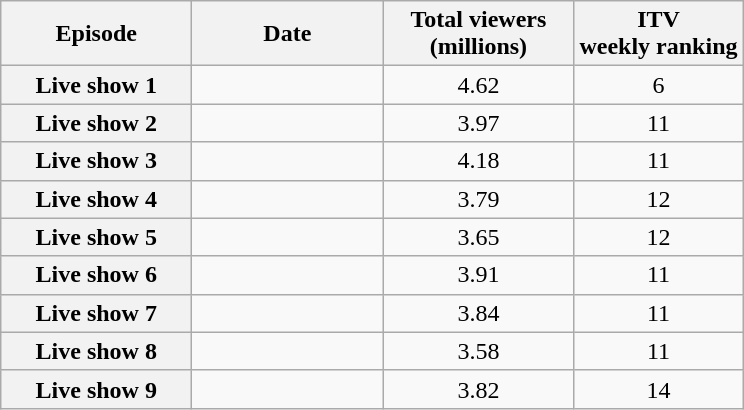<table class="wikitable sortable" style="text-align:center">
<tr>
<th scope="col" style="width:120px;">Episode</th>
<th scope="col" style="width:120px;">Date</th>
<th scope="col" style="width:120px;">Total viewers<br>(millions)</th>
<th>ITV<br>weekly ranking</th>
</tr>
<tr>
<th scope="row">Live show 1</th>
<td></td>
<td>4.62</td>
<td>6</td>
</tr>
<tr>
<th scope="row">Live show 2</th>
<td></td>
<td>3.97</td>
<td>11</td>
</tr>
<tr>
<th scope="row">Live show 3</th>
<td></td>
<td>4.18</td>
<td>11</td>
</tr>
<tr>
<th scope="row">Live show 4</th>
<td></td>
<td>3.79</td>
<td>12</td>
</tr>
<tr>
<th scope="row">Live show 5</th>
<td></td>
<td>3.65</td>
<td>12</td>
</tr>
<tr>
<th scope="row">Live show 6</th>
<td></td>
<td>3.91</td>
<td>11</td>
</tr>
<tr>
<th scope="row">Live show 7</th>
<td></td>
<td>3.84</td>
<td>11</td>
</tr>
<tr>
<th scope="row">Live show 8</th>
<td></td>
<td>3.58</td>
<td>11</td>
</tr>
<tr>
<th scope="row">Live show 9</th>
<td></td>
<td>3.82</td>
<td>14</td>
</tr>
</table>
